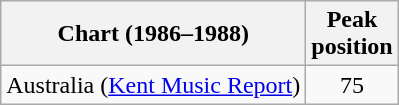<table class="wikitable sortable">
<tr>
<th>Chart (1986–1988)</th>
<th>Peak<br>position</th>
</tr>
<tr>
<td>Australia (<a href='#'>Kent Music Report</a>)</td>
<td style="text-align:center;">75</td>
</tr>
</table>
